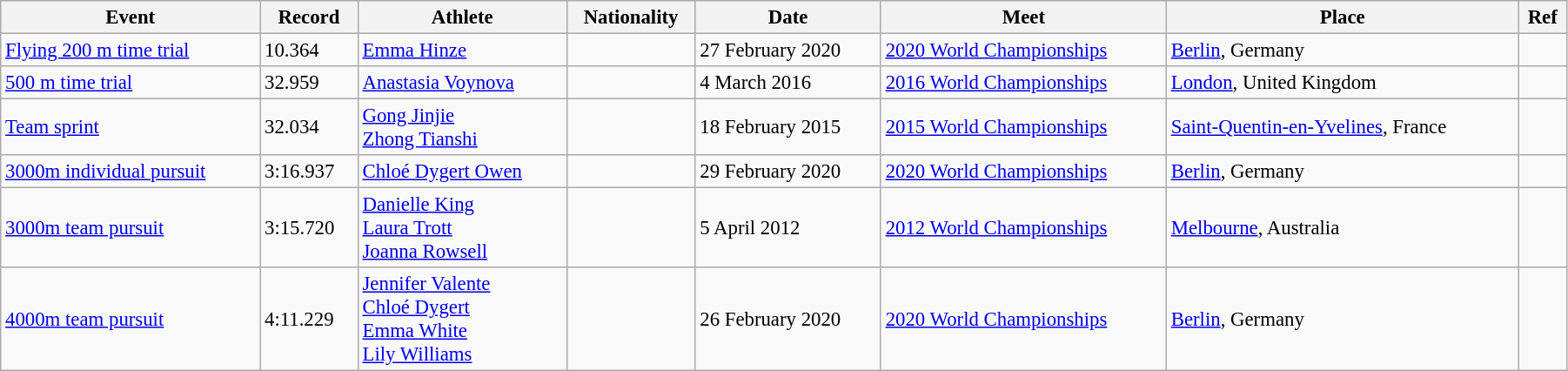<table class="wikitable" style="font-size:95%; width: 95%;">
<tr>
<th>Event</th>
<th>Record</th>
<th>Athlete</th>
<th>Nationality</th>
<th>Date</th>
<th>Meet</th>
<th>Place</th>
<th>Ref</th>
</tr>
<tr>
<td><a href='#'>Flying 200 m time trial</a></td>
<td>10.364</td>
<td><a href='#'>Emma Hinze</a></td>
<td></td>
<td>27 February 2020</td>
<td><a href='#'>2020 World Championships</a></td>
<td> <a href='#'>Berlin</a>, Germany</td>
<td></td>
</tr>
<tr>
<td><a href='#'>500 m time trial</a></td>
<td>32.959</td>
<td><a href='#'>Anastasia Voynova</a></td>
<td></td>
<td>4 March 2016</td>
<td><a href='#'>2016 World Championships</a></td>
<td> <a href='#'>London</a>, United Kingdom</td>
<td></td>
</tr>
<tr>
<td><a href='#'>Team sprint</a></td>
<td>32.034</td>
<td><a href='#'>Gong Jinjie</a><br><a href='#'>Zhong Tianshi</a></td>
<td></td>
<td>18 February 2015</td>
<td><a href='#'>2015 World Championships</a></td>
<td> <a href='#'>Saint-Quentin-en-Yvelines</a>, France</td>
<td></td>
</tr>
<tr>
<td><a href='#'>3000m individual pursuit</a></td>
<td>3:16.937</td>
<td><a href='#'>Chloé Dygert Owen</a></td>
<td></td>
<td>29 February 2020</td>
<td><a href='#'>2020 World Championships</a></td>
<td> <a href='#'>Berlin</a>, Germany</td>
<td></td>
</tr>
<tr>
<td><a href='#'>3000m team pursuit</a></td>
<td>3:15.720</td>
<td><a href='#'>Danielle King</a><br><a href='#'>Laura Trott</a><br><a href='#'>Joanna Rowsell</a></td>
<td></td>
<td>5 April 2012</td>
<td><a href='#'>2012 World Championships</a></td>
<td> <a href='#'>Melbourne</a>, Australia</td>
<td></td>
</tr>
<tr>
<td><a href='#'>4000m team pursuit</a></td>
<td>4:11.229</td>
<td><a href='#'>Jennifer Valente</a><br><a href='#'>Chloé Dygert</a><br><a href='#'>Emma White</a><br><a href='#'>Lily Williams</a></td>
<td></td>
<td>26 February 2020</td>
<td><a href='#'>2020 World Championships</a></td>
<td> <a href='#'>Berlin</a>, Germany</td>
<td></td>
</tr>
</table>
